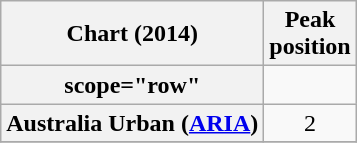<table class="wikitable sortable plainrowheaders" style="text-align:center;">
<tr>
<th scope="col">Chart (2014)</th>
<th scope="col">Peak<br>position</th>
</tr>
<tr>
<th>scope="row"</th>
</tr>
<tr>
<th scope="row">Australia Urban (<a href='#'>ARIA</a>)</th>
<td>2</td>
</tr>
<tr>
</tr>
</table>
